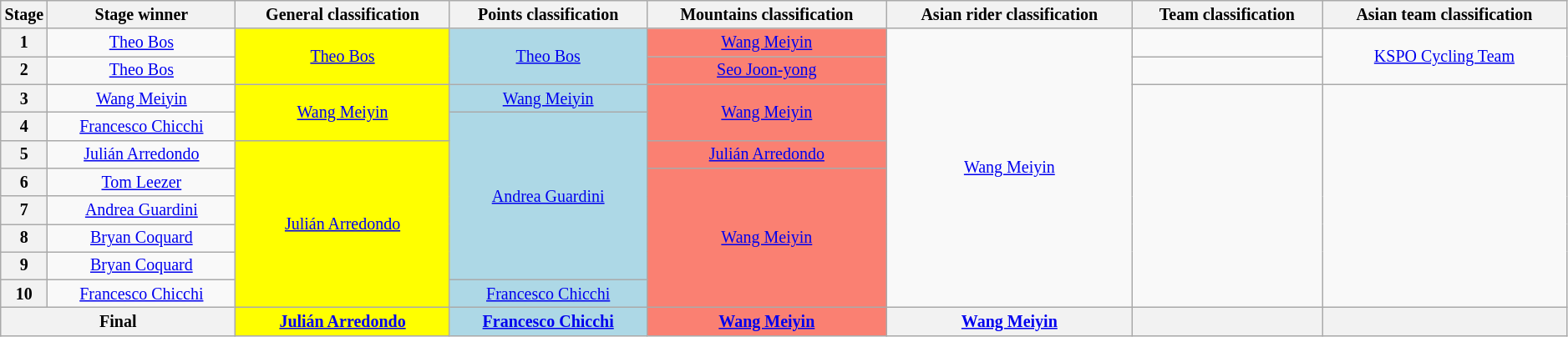<table class="wikitable" style="text-align: center; font-size:smaller;">
<tr>
<th style="width:1%;">Stage</th>
<th style="width:12%;">Stage winner</th>
<th style="width:"12%;">General classification<br></th>
<th style="width:"12%;">Points classification<br></th>
<th style="width:"12%;">Mountains classification<br></th>
<th style="width:"12%;">Asian rider classification<br></th>
<th style="width:"15%;">Team classification</th>
<th style="width:"15%;">Asian team classification</th>
</tr>
<tr>
<th>1</th>
<td><a href='#'>Theo Bos</a></td>
<td style="background:yellow;" rowspan=2><a href='#'>Theo Bos</a></td>
<td style="background:lightblue;" rowspan=2><a href='#'>Theo Bos</a></td>
<td style="background:salmon;"><a href='#'>Wang Meiyin</a></td>
<td rowspan=10><a href='#'>Wang Meiyin</a></td>
<td></td>
<td rowspan=2><a href='#'>KSPO Cycling Team</a></td>
</tr>
<tr>
<th>2</th>
<td><a href='#'>Theo Bos</a></td>
<td style="background:salmon;"><a href='#'>Seo Joon-yong</a></td>
<td></td>
</tr>
<tr>
<th>3</th>
<td><a href='#'>Wang Meiyin</a></td>
<td style="background:yellow;" rowspan=2><a href='#'>Wang Meiyin</a></td>
<td style="background:lightblue;"><a href='#'>Wang Meiyin</a></td>
<td style="background:salmon;" rowspan=2><a href='#'>Wang Meiyin</a></td>
<td rowspan=8></td>
<td rowspan=8></td>
</tr>
<tr>
<th>4</th>
<td><a href='#'>Francesco Chicchi</a></td>
<td style="background:lightblue;" rowspan=6><a href='#'>Andrea Guardini</a></td>
</tr>
<tr>
<th>5</th>
<td><a href='#'>Julián Arredondo</a></td>
<td style="background:yellow;" rowspan=6><a href='#'>Julián Arredondo</a></td>
<td style="background:salmon;"><a href='#'>Julián Arredondo</a></td>
</tr>
<tr>
<th>6</th>
<td><a href='#'>Tom Leezer</a></td>
<td style="background:salmon;" rowspan=5><a href='#'>Wang Meiyin</a></td>
</tr>
<tr>
<th>7</th>
<td><a href='#'>Andrea Guardini</a></td>
</tr>
<tr>
<th>8</th>
<td><a href='#'>Bryan Coquard</a></td>
</tr>
<tr>
<th>9</th>
<td><a href='#'>Bryan Coquard</a></td>
</tr>
<tr>
<th>10</th>
<td><a href='#'>Francesco Chicchi</a></td>
<td style="background:lightblue;"><a href='#'>Francesco Chicchi</a></td>
</tr>
<tr>
<th colspan=2><strong>Final</strong></th>
<th style="background:yellow;"><a href='#'>Julián Arredondo</a></th>
<th style="background:lightblue;"><a href='#'>Francesco Chicchi</a></th>
<th style="background:salmon;"><a href='#'>Wang Meiyin</a></th>
<th><a href='#'>Wang Meiyin</a></th>
<th></th>
<th></th>
</tr>
</table>
